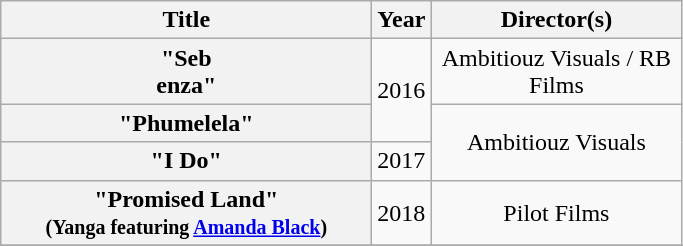<table class="wikitable plainrowheaders" style="text-align:center;">
<tr>
<th scope="col" style="width:15em;">Title</th>
<th scope="col" style="width:2em;">Year</th>
<th scope="col" style="width:10em;">Director(s)</th>
</tr>
<tr>
<th scope="row">"Seb<br>enza"<br></th>
<td rowspan="2">2016</td>
<td>Ambitiouz Visuals / RB Films</td>
</tr>
<tr>
<th scope="row">"Phumelela"<br></th>
<td rowspan="2">Ambitiouz Visuals</td>
</tr>
<tr>
<th scope="row">"I Do"<br></th>
<td>2017</td>
</tr>
<tr>
<th scope="row">"Promised Land"<br><small>(Yanga featuring <a href='#'>Amanda Black</a>)</small></th>
<td>2018</td>
<td>Pilot Films</td>
</tr>
<tr>
</tr>
</table>
